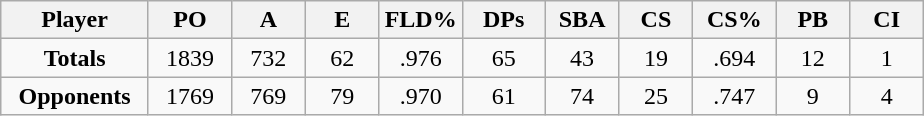<table class="wikitable sortable">
<tr>
<th bgcolor="#DDDDFF" width="16%">Player</th>
<th bgcolor="#DDDDFF" width="9%">PO</th>
<th bgcolor="#DDDDFF" width="8%">A</th>
<th bgcolor="#DDDDFF" width="8%">E</th>
<th bgcolor="#DDDDFF" width="9%">FLD%</th>
<th bgcolor="#DDDDFF" width="9%">DPs</th>
<th bgcolor="#DDDDFF" width="8%">SBA</th>
<th bgcolor="#DDDDFF" width="8%">CS</th>
<th bgcolor="#DDDDFF" width="9%">CS%</th>
<th bgcolor="#DDDDFF" width="8%">PB</th>
<th bgcolor="#DDDDFF" width="8%">CI</th>
</tr>
<tr align="center">
<td><strong>Totals</strong></td>
<td>1839</td>
<td>732</td>
<td>62</td>
<td>.976</td>
<td>65</td>
<td>43</td>
<td>19</td>
<td>.694</td>
<td>12</td>
<td>1</td>
</tr>
<tr align="center">
<td><strong>Opponents</strong></td>
<td>1769</td>
<td>769</td>
<td>79</td>
<td>.970</td>
<td>61</td>
<td>74</td>
<td>25</td>
<td>.747</td>
<td>9</td>
<td>4</td>
</tr>
</table>
